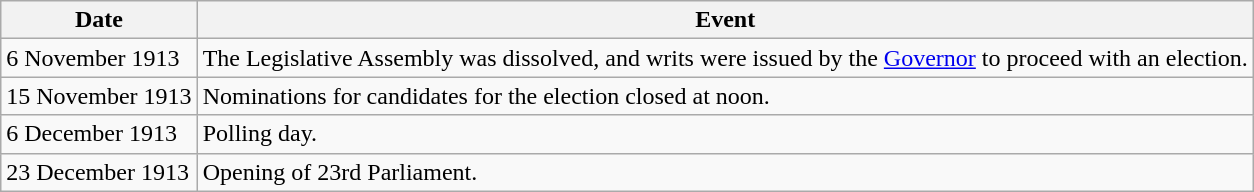<table class="wikitable">
<tr>
<th>Date</th>
<th>Event</th>
</tr>
<tr>
<td>6 November 1913</td>
<td>The Legislative Assembly was dissolved, and writs were issued by the <a href='#'>Governor</a> to proceed with an election.</td>
</tr>
<tr>
<td>15 November 1913</td>
<td>Nominations for candidates for the election closed at noon.</td>
</tr>
<tr>
<td>6 December 1913</td>
<td>Polling day.</td>
</tr>
<tr>
<td>23 December 1913</td>
<td>Opening of 23rd Parliament.</td>
</tr>
</table>
